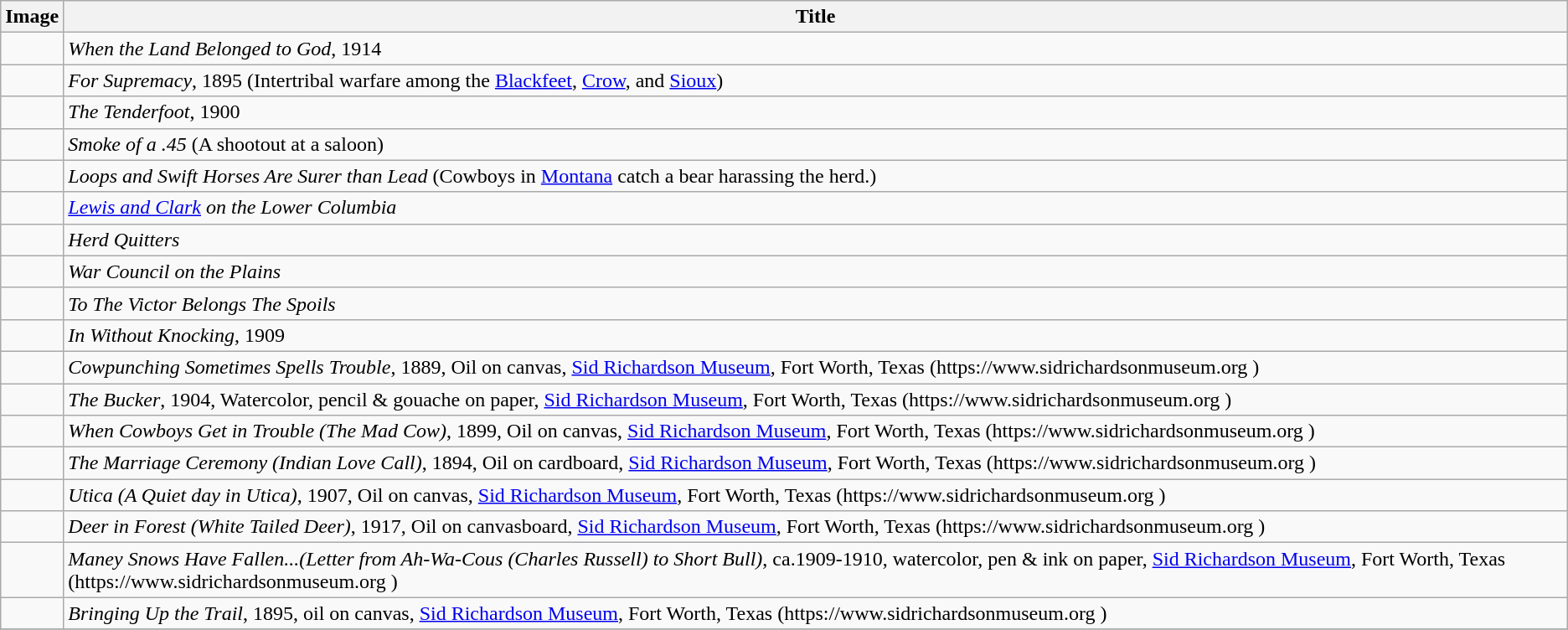<table class="wikitable">
<tr>
<th>Image</th>
<th>Title</th>
</tr>
<tr>
<td></td>
<td><em>When the Land Belonged to God</em>, 1914</td>
</tr>
<tr>
<td></td>
<td><em>For Supremacy</em>, 1895 (Intertribal warfare among the <a href='#'>Blackfeet</a>, <a href='#'>Crow</a>, and <a href='#'>Sioux</a>)</td>
</tr>
<tr>
<td></td>
<td><em>The Tenderfoot</em>, 1900</td>
</tr>
<tr>
<td></td>
<td><em>Smoke of a .45</em> (A shootout at a saloon)</td>
</tr>
<tr>
<td></td>
<td><em>Loops and Swift Horses Are Surer than Lead</em> (Cowboys in <a href='#'>Montana</a> catch a bear harassing the herd.)</td>
</tr>
<tr>
<td></td>
<td><em><a href='#'>Lewis and Clark</a> on the Lower Columbia</em></td>
</tr>
<tr>
<td></td>
<td><em>Herd Quitters</em></td>
</tr>
<tr>
<td></td>
<td><em>War Council on the Plains</em></td>
</tr>
<tr>
<td></td>
<td><em>To The Victor Belongs The Spoils</em></td>
</tr>
<tr>
<td></td>
<td><em>In Without Knocking</em>, 1909</td>
</tr>
<tr>
<td></td>
<td><em>Cowpunching Sometimes Spells Trouble</em>, 1889, Oil on canvas, <a href='#'>Sid Richardson Museum</a>, Fort Worth, Texas (https://www.sidrichardsonmuseum.org )</td>
</tr>
<tr>
<td></td>
<td><em>The Bucker</em>, 1904, Watercolor, pencil & gouache on paper, <a href='#'>Sid Richardson Museum</a>, Fort Worth, Texas (https://www.sidrichardsonmuseum.org )</td>
</tr>
<tr>
<td></td>
<td><em>When Cowboys Get in Trouble (The Mad Cow)</em>, 1899, Oil on canvas, <a href='#'>Sid Richardson Museum</a>, Fort Worth, Texas (https://www.sidrichardsonmuseum.org )</td>
</tr>
<tr>
<td></td>
<td><em>The Marriage Ceremony (Indian Love Call)</em>, 1894, Oil on cardboard, <a href='#'>Sid Richardson Museum</a>, Fort Worth, Texas (https://www.sidrichardsonmuseum.org )</td>
</tr>
<tr>
<td></td>
<td><em>Utica (A Quiet day in Utica)</em>, 1907, Oil on canvas, <a href='#'>Sid Richardson Museum</a>, Fort Worth, Texas (https://www.sidrichardsonmuseum.org )</td>
</tr>
<tr>
<td></td>
<td><em>Deer in Forest (White Tailed Deer)</em>, 1917, Oil on canvasboard, <a href='#'>Sid Richardson Museum</a>, Fort Worth, Texas (https://www.sidrichardsonmuseum.org )</td>
</tr>
<tr>
<td></td>
<td><em>Maney Snows Have Fallen...(Letter from Ah-Wa-Cous (Charles Russell) to Short Bull)</em>, ca.1909-1910, watercolor, pen & ink on paper, <a href='#'>Sid Richardson Museum</a>, Fort Worth, Texas (https://www.sidrichardsonmuseum.org )</td>
</tr>
<tr>
<td></td>
<td><em>Bringing Up the Trail</em>, 1895, oil on canvas, <a href='#'>Sid Richardson Museum</a>, Fort Worth, Texas (https://www.sidrichardsonmuseum.org )</td>
</tr>
<tr>
</tr>
</table>
